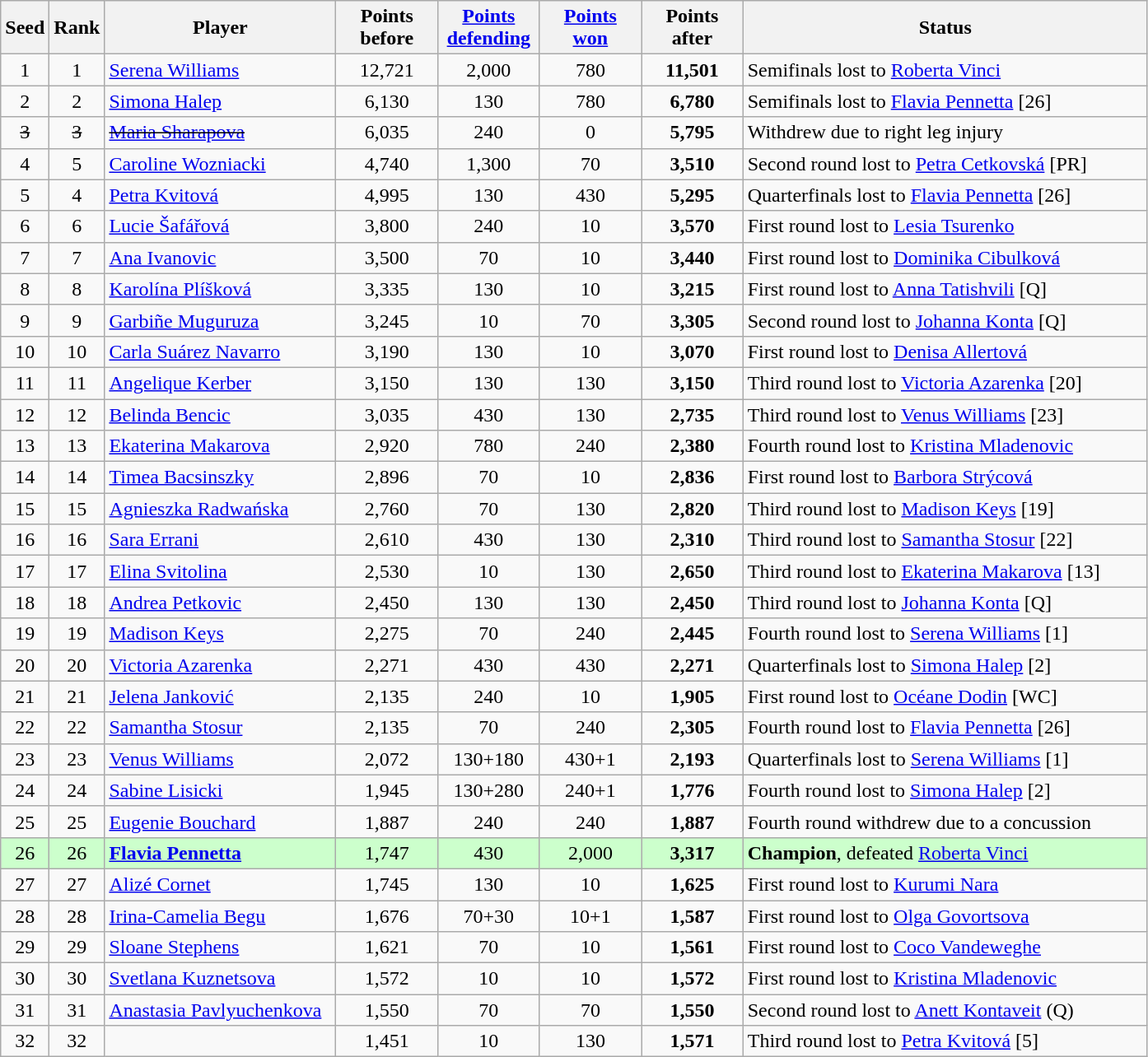<table class="wikitable sortable" style="text-align:left;">
<tr>
<th style="width:30px;">Seed</th>
<th style="width:30px;">Rank</th>
<th style="width:180px;">Player</th>
<th style="width:75px;">Points<br> before</th>
<th style="width:75px; text-align:center;"><strong><a href='#'>Points<br> defending</a></strong></th>
<th style="width:75px;"><a href='#'>Points<br> won</a></th>
<th style="width:75px;">Points<br> after</th>
<th style="width:320px;">Status</th>
</tr>
<tr>
<td style="text-align:center;">1</td>
<td style="text-align:center;">1</td>
<td> <a href='#'>Serena Williams</a></td>
<td style="text-align:center;">12,721</td>
<td style="text-align:center;">2,000</td>
<td style="text-align:center;">780</td>
<td style="text-align:center;"><strong>11,501</strong></td>
<td>Semifinals lost to  <a href='#'>Roberta Vinci</a></td>
</tr>
<tr>
<td style="text-align:center;">2</td>
<td style="text-align:center;">2</td>
<td> <a href='#'>Simona Halep</a></td>
<td style="text-align:center;">6,130</td>
<td style="text-align:center;">130</td>
<td style="text-align:center;">780</td>
<td style="text-align:center;"><strong>6,780</strong></td>
<td>Semifinals lost to  <a href='#'>Flavia Pennetta</a> [26]</td>
</tr>
<tr>
<td style="text-align:center;"><s>3</s></td>
<td style="text-align:center;"><s>3</s></td>
<td><s> <a href='#'>Maria Sharapova</a></s></td>
<td style="text-align:center;">6,035</td>
<td style="text-align:center;">240</td>
<td style="text-align:center;">0</td>
<td style="text-align:center;"><strong>5,795</strong></td>
<td>Withdrew due to right leg injury</td>
</tr>
<tr>
<td style="text-align:center;">4</td>
<td style="text-align:center;">5</td>
<td> <a href='#'>Caroline Wozniacki</a></td>
<td style="text-align:center;">4,740</td>
<td style="text-align:center;">1,300</td>
<td style="text-align:center;">70</td>
<td style="text-align:center;"><strong>3,510</strong></td>
<td>Second round lost to  <a href='#'>Petra Cetkovská</a> [PR]</td>
</tr>
<tr>
<td style="text-align:center;">5</td>
<td style="text-align:center;">4</td>
<td> <a href='#'>Petra Kvitová</a></td>
<td style="text-align:center;">4,995</td>
<td style="text-align:center;">130</td>
<td style="text-align:center;">430</td>
<td style="text-align:center;"><strong>5,295</strong></td>
<td>Quarterfinals lost to  <a href='#'>Flavia Pennetta</a> [26]</td>
</tr>
<tr>
<td style="text-align:center;">6</td>
<td style="text-align:center;">6</td>
<td> <a href='#'>Lucie Šafářová</a></td>
<td style="text-align:center;">3,800</td>
<td style="text-align:center;">240</td>
<td style="text-align:center;">10</td>
<td style="text-align:center;"><strong>3,570</strong></td>
<td>First round lost to  <a href='#'>Lesia Tsurenko</a></td>
</tr>
<tr>
<td style="text-align:center;">7</td>
<td style="text-align:center;">7</td>
<td> <a href='#'>Ana Ivanovic</a></td>
<td style="text-align:center;">3,500</td>
<td style="text-align:center;">70</td>
<td style="text-align:center;">10</td>
<td style="text-align:center;"><strong>3,440</strong></td>
<td>First round lost to  <a href='#'>Dominika Cibulková</a></td>
</tr>
<tr>
<td style="text-align:center;">8</td>
<td style="text-align:center;">8</td>
<td> <a href='#'>Karolína Plíšková</a></td>
<td style="text-align:center;">3,335</td>
<td style="text-align:center;">130</td>
<td style="text-align:center;">10</td>
<td style="text-align:center;"><strong>3,215</strong></td>
<td>First round lost to  <a href='#'>Anna Tatishvili</a> [Q]</td>
</tr>
<tr>
<td style="text-align:center;">9</td>
<td style="text-align:center;">9</td>
<td> <a href='#'>Garbiñe Muguruza</a></td>
<td style="text-align:center;">3,245</td>
<td style="text-align:center;">10</td>
<td style="text-align:center;">70</td>
<td style="text-align:center;"><strong>3,305</strong></td>
<td>Second round lost to  <a href='#'>Johanna Konta</a> [Q]</td>
</tr>
<tr>
<td style="text-align:center;">10</td>
<td style="text-align:center;">10</td>
<td> <a href='#'>Carla Suárez Navarro</a></td>
<td style="text-align:center;">3,190</td>
<td style="text-align:center;">130</td>
<td style="text-align:center;">10</td>
<td style="text-align:center;"><strong>3,070</strong></td>
<td>First round lost to  <a href='#'>Denisa Allertová</a></td>
</tr>
<tr>
<td style="text-align:center;">11</td>
<td style="text-align:center;">11</td>
<td> <a href='#'>Angelique Kerber</a></td>
<td style="text-align:center;">3,150</td>
<td style="text-align:center;">130</td>
<td style="text-align:center;">130</td>
<td style="text-align:center;"><strong>3,150</strong></td>
<td>Third round lost to  <a href='#'>Victoria Azarenka</a> [20]</td>
</tr>
<tr>
<td style="text-align:center;">12</td>
<td style="text-align:center;">12</td>
<td> <a href='#'>Belinda Bencic</a></td>
<td style="text-align:center;">3,035</td>
<td style="text-align:center;">430</td>
<td style="text-align:center;">130</td>
<td style="text-align:center;"><strong>2,735</strong></td>
<td>Third round lost to  <a href='#'>Venus Williams</a> [23]</td>
</tr>
<tr>
<td style="text-align:center;">13</td>
<td style="text-align:center;">13</td>
<td> <a href='#'>Ekaterina Makarova</a></td>
<td style="text-align:center;">2,920</td>
<td style="text-align:center;">780</td>
<td style="text-align:center;">240</td>
<td style="text-align:center;"><strong>2,380</strong></td>
<td>Fourth round lost to  <a href='#'>Kristina Mladenovic</a></td>
</tr>
<tr>
<td style="text-align:center;">14</td>
<td style="text-align:center;">14</td>
<td> <a href='#'>Timea Bacsinszky</a></td>
<td style="text-align:center;">2,896</td>
<td style="text-align:center;">70</td>
<td style="text-align:center;">10</td>
<td style="text-align:center;"><strong>2,836</strong></td>
<td>First round lost to  <a href='#'>Barbora Strýcová</a></td>
</tr>
<tr>
<td style="text-align:center;">15</td>
<td style="text-align:center;">15</td>
<td> <a href='#'>Agnieszka Radwańska</a></td>
<td style="text-align:center;">2,760</td>
<td style="text-align:center;">70</td>
<td style="text-align:center;">130</td>
<td style="text-align:center;"><strong>2,820</strong></td>
<td>Third round lost to  <a href='#'>Madison Keys</a> [19]</td>
</tr>
<tr>
<td style="text-align:center;">16</td>
<td style="text-align:center;">16</td>
<td> <a href='#'>Sara Errani</a></td>
<td style="text-align:center;">2,610</td>
<td style="text-align:center;">430</td>
<td style="text-align:center;">130</td>
<td style="text-align:center;"><strong>2,310</strong></td>
<td>Third round lost to  <a href='#'>Samantha Stosur</a> [22]</td>
</tr>
<tr>
<td style="text-align:center;">17</td>
<td style="text-align:center;">17</td>
<td> <a href='#'>Elina Svitolina</a></td>
<td style="text-align:center;">2,530</td>
<td style="text-align:center;">10</td>
<td style="text-align:center;">130</td>
<td style="text-align:center;"><strong>2,650</strong></td>
<td>Third round lost to  <a href='#'>Ekaterina Makarova</a> [13]</td>
</tr>
<tr>
<td style="text-align:center;">18</td>
<td style="text-align:center;">18</td>
<td> <a href='#'>Andrea Petkovic</a></td>
<td style="text-align:center;">2,450</td>
<td style="text-align:center;">130</td>
<td style="text-align:center;">130</td>
<td style="text-align:center;"><strong>2,450</strong></td>
<td>Third round lost to  <a href='#'>Johanna Konta</a> [Q]</td>
</tr>
<tr>
<td style="text-align:center;">19</td>
<td style="text-align:center;">19</td>
<td> <a href='#'>Madison Keys</a></td>
<td style="text-align:center;">2,275</td>
<td style="text-align:center;">70</td>
<td style="text-align:center;">240</td>
<td style="text-align:center;"><strong>2,445</strong></td>
<td>Fourth round lost to  <a href='#'>Serena Williams</a> [1]</td>
</tr>
<tr>
<td style="text-align:center;">20</td>
<td style="text-align:center;">20</td>
<td> <a href='#'>Victoria Azarenka</a></td>
<td style="text-align:center;">2,271</td>
<td style="text-align:center;">430</td>
<td style="text-align:center;">430</td>
<td style="text-align:center;"><strong>2,271</strong></td>
<td>Quarterfinals lost to  <a href='#'>Simona Halep</a> [2]</td>
</tr>
<tr>
<td style="text-align:center;">21</td>
<td style="text-align:center;">21</td>
<td> <a href='#'>Jelena Janković</a></td>
<td style="text-align:center;">2,135</td>
<td style="text-align:center;">240</td>
<td style="text-align:center;">10</td>
<td style="text-align:center;"><strong>1,905</strong></td>
<td>First round lost to  <a href='#'>Océane Dodin</a> [WC]</td>
</tr>
<tr>
<td style="text-align:center;">22</td>
<td style="text-align:center;">22</td>
<td> <a href='#'>Samantha Stosur</a></td>
<td style="text-align:center;">2,135</td>
<td style="text-align:center;">70</td>
<td style="text-align:center;">240</td>
<td style="text-align:center;"><strong>2,305</strong></td>
<td>Fourth round lost to  <a href='#'>Flavia Pennetta</a> [26]</td>
</tr>
<tr>
<td style="text-align:center;">23</td>
<td style="text-align:center;">23</td>
<td> <a href='#'>Venus Williams</a></td>
<td style="text-align:center;">2,072</td>
<td style="text-align:center;">130+180</td>
<td style="text-align:center;">430+1</td>
<td style="text-align:center;"><strong>2,193</strong></td>
<td>Quarterfinals lost to  <a href='#'>Serena Williams</a> [1]</td>
</tr>
<tr>
<td style="text-align:center;">24</td>
<td style="text-align:center;">24</td>
<td> <a href='#'>Sabine Lisicki</a></td>
<td style="text-align:center;">1,945</td>
<td style="text-align:center;">130+280</td>
<td style="text-align:center;">240+1</td>
<td style="text-align:center;"><strong>1,776</strong></td>
<td>Fourth round lost to  <a href='#'>Simona Halep</a> [2]</td>
</tr>
<tr>
<td style="text-align:center;">25</td>
<td style="text-align:center;">25</td>
<td> <a href='#'>Eugenie Bouchard</a></td>
<td style="text-align:center;">1,887</td>
<td style="text-align:center;">240</td>
<td style="text-align:center;">240</td>
<td style="text-align:center;"><strong>1,887</strong></td>
<td>Fourth round withdrew due to a concussion</td>
</tr>
<tr style="background:#cfc;">
<td style="text-align:center;">26</td>
<td style="text-align:center;">26</td>
<td> <strong><a href='#'>Flavia Pennetta</a></strong></td>
<td style="text-align:center;">1,747</td>
<td style="text-align:center;">430</td>
<td style="text-align:center;">2,000</td>
<td style="text-align:center;"><strong>3,317</strong></td>
<td><strong>Champion</strong>, defeated  <a href='#'>Roberta Vinci</a></td>
</tr>
<tr>
<td style="text-align:center;">27</td>
<td style="text-align:center;">27</td>
<td> <a href='#'>Alizé Cornet</a></td>
<td style="text-align:center;">1,745</td>
<td style="text-align:center;">130</td>
<td style="text-align:center;">10</td>
<td style="text-align:center;"><strong>1,625</strong></td>
<td>First round lost to  <a href='#'>Kurumi Nara</a></td>
</tr>
<tr |->
<td style="text-align:center;">28</td>
<td style="text-align:center;">28</td>
<td> <a href='#'>Irina-Camelia Begu</a></td>
<td style="text-align:center;">1,676</td>
<td style="text-align:center;">70+30</td>
<td style="text-align:center;">10+1</td>
<td style="text-align:center;"><strong>1,587</strong></td>
<td>First round lost to  <a href='#'>Olga Govortsova</a></td>
</tr>
<tr>
<td style="text-align:center;">29</td>
<td style="text-align:center;">29</td>
<td> <a href='#'>Sloane Stephens</a></td>
<td style="text-align:center;">1,621</td>
<td style="text-align:center;">70</td>
<td style="text-align:center;">10</td>
<td style="text-align:center;"><strong>1,561</strong></td>
<td>First round lost to  <a href='#'>Coco Vandeweghe</a></td>
</tr>
<tr>
<td style="text-align:center;">30</td>
<td style="text-align:center;">30</td>
<td> <a href='#'>Svetlana Kuznetsova</a></td>
<td style="text-align:center;">1,572</td>
<td style="text-align:center;">10</td>
<td style="text-align:center;">10</td>
<td style="text-align:center;"><strong>1,572</strong></td>
<td>First round lost to  <a href='#'>Kristina Mladenovic</a></td>
</tr>
<tr>
<td style="text-align:center;">31</td>
<td style="text-align:center;">31</td>
<td> <a href='#'>Anastasia Pavlyuchenkova</a></td>
<td style="text-align:center;">1,550</td>
<td style="text-align:center;">70</td>
<td style="text-align:center;">70</td>
<td style="text-align:center;"><strong>1,550</strong></td>
<td>Second round lost to  <a href='#'>Anett Kontaveit</a> (Q)</td>
</tr>
<tr>
<td style="text-align:center;">32</td>
<td style="text-align:center;">32</td>
<td></td>
<td style="text-align:center;">1,451</td>
<td style="text-align:center;">10</td>
<td style="text-align:center;">130</td>
<td style="text-align:center;"><strong>1,571</strong></td>
<td>Third round lost to  <a href='#'>Petra Kvitová</a> [5]</td>
</tr>
</table>
